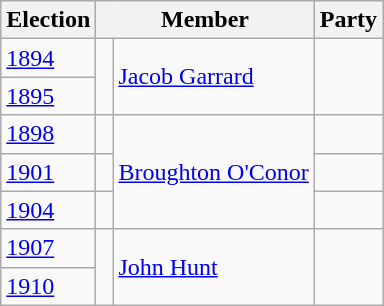<table class="wikitable">
<tr>
<th>Election</th>
<th colspan="2">Member</th>
<th>Party</th>
</tr>
<tr>
<td><a href='#'>1894</a></td>
<td rowspan="2" > </td>
<td rowspan="2"><a href='#'>Jacob Garrard</a></td>
<td rowspan="2"></td>
</tr>
<tr>
<td><a href='#'>1895</a></td>
</tr>
<tr>
<td><a href='#'>1898</a></td>
<td> </td>
<td rowspan="3"><a href='#'>Broughton O'Conor</a></td>
<td></td>
</tr>
<tr>
<td><a href='#'>1901</a></td>
<td> </td>
<td></td>
</tr>
<tr>
<td><a href='#'>1904</a></td>
<td> </td>
<td></td>
</tr>
<tr>
<td><a href='#'>1907</a></td>
<td rowspan="2" > </td>
<td rowspan="2"><a href='#'>John Hunt</a></td>
<td rowspan="2"></td>
</tr>
<tr>
<td><a href='#'>1910</a></td>
</tr>
</table>
